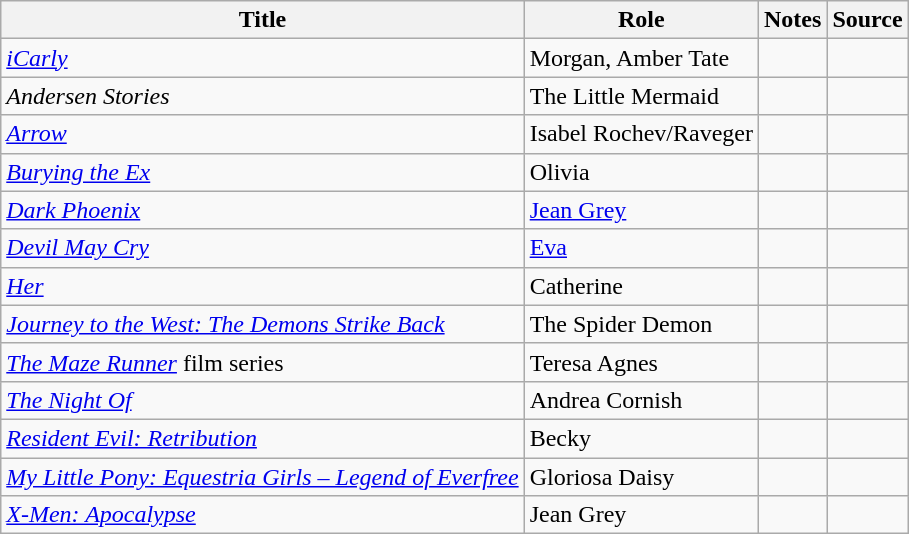<table class="wikitable sortable plainrowheaders">
<tr>
<th>Title</th>
<th>Role</th>
<th class="unsortable">Notes</th>
<th class="unsortable">Source</th>
</tr>
<tr>
<td><em><a href='#'>iCarly</a></em></td>
<td>Morgan, Amber Tate</td>
<td></td>
<td></td>
</tr>
<tr>
<td><em>Andersen Stories</em></td>
<td>The Little Mermaid</td>
<td></td>
<td></td>
</tr>
<tr>
<td><em><a href='#'>Arrow</a></em></td>
<td>Isabel Rochev/Raveger</td>
<td></td>
<td></td>
</tr>
<tr>
<td><em><a href='#'>Burying the Ex</a></em></td>
<td>Olivia</td>
<td></td>
<td></td>
</tr>
<tr>
<td><em><a href='#'>Dark Phoenix</a></em></td>
<td><a href='#'>Jean Grey</a></td>
<td></td>
<td></td>
</tr>
<tr>
<td><em><a href='#'>Devil May Cry</a></em></td>
<td><a href='#'>Eva</a></td>
<td></td>
<td></td>
</tr>
<tr>
<td><em><a href='#'>Her</a></em></td>
<td>Catherine</td>
<td></td>
<td></td>
</tr>
<tr>
<td><em><a href='#'>Journey to the West: The Demons Strike Back</a></em></td>
<td>The Spider Demon</td>
<td></td>
<td></td>
</tr>
<tr>
<td><em><a href='#'>The Maze Runner</a></em> film series</td>
<td>Teresa Agnes</td>
<td></td>
<td></td>
</tr>
<tr>
<td><em><a href='#'>The Night Of</a></em></td>
<td>Andrea Cornish</td>
<td></td>
<td></td>
</tr>
<tr>
<td><em><a href='#'>Resident Evil: Retribution</a></em></td>
<td>Becky</td>
<td></td>
<td></td>
</tr>
<tr>
<td><em><a href='#'>My Little Pony: Equestria Girls – Legend of Everfree</a></em></td>
<td>Gloriosa Daisy</td>
<td></td>
<td></td>
</tr>
<tr>
<td><em><a href='#'>X-Men: Apocalypse</a></em></td>
<td>Jean Grey</td>
<td></td>
<td></td>
</tr>
</table>
